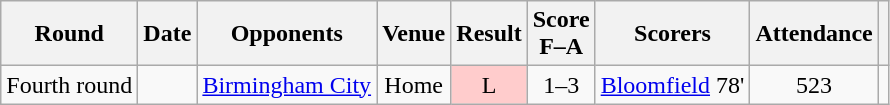<table class="wikitable plainrowheaders" style="text-align:center">
<tr>
<th scope=col>Round</th>
<th scope=col>Date</th>
<th scope=col>Opponents</th>
<th scope=col>Venue</th>
<th scope=col>Result</th>
<th scope=col>Score<br>F–A</th>
<th scope=col>Scorers</th>
<th scope=col>Attendance</th>
<th scope=col></th>
</tr>
<tr>
<td>Fourth round</td>
<td></td>
<td><a href='#'>Birmingham City</a></td>
<td>Home</td>
<td bgcolor="#FFCCCC">L</td>
<td>1–3</td>
<td><a href='#'>Bloomfield</a> 78'</td>
<td>523</td>
<td></td>
</tr>
</table>
